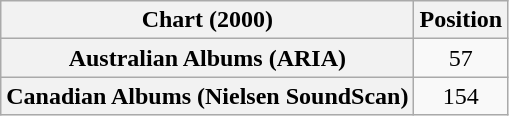<table class="wikitable sortable plainrowheaders" style="text-align:center;">
<tr>
<th scope="column">Chart (2000)</th>
<th scope="column">Position</th>
</tr>
<tr>
<th scope="row">Australian Albums (ARIA)</th>
<td>57</td>
</tr>
<tr>
<th scope="row">Canadian Albums (Nielsen SoundScan)</th>
<td>154</td>
</tr>
</table>
